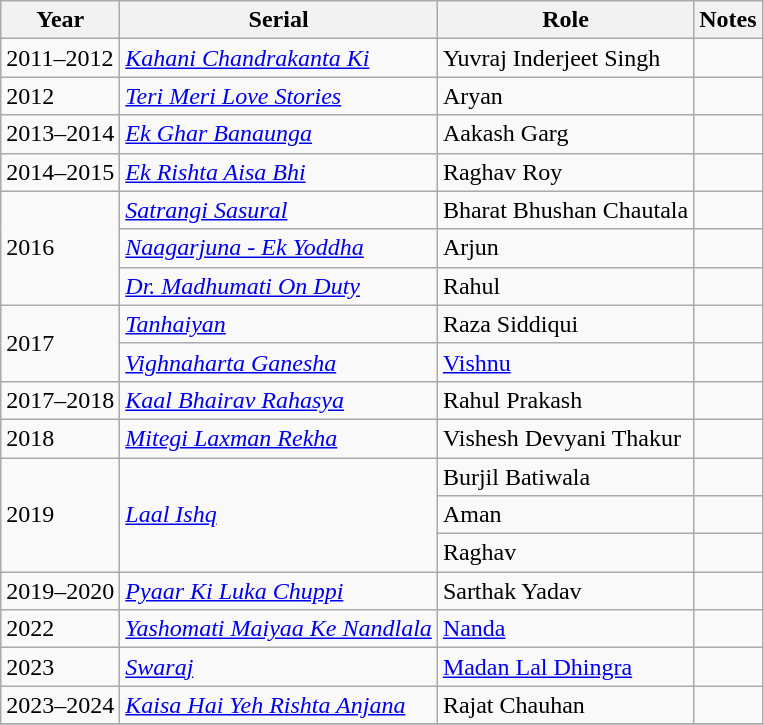<table class="wikitable sortable">
<tr>
<th>Year</th>
<th>Serial</th>
<th>Role</th>
<th>Notes</th>
</tr>
<tr>
<td>2011–2012</td>
<td><em><a href='#'>Kahani Chandrakanta Ki</a></em></td>
<td>Yuvraj Inderjeet Singh</td>
<td></td>
</tr>
<tr>
<td>2012</td>
<td><em><a href='#'>Teri Meri Love Stories</a></em></td>
<td>Aryan</td>
<td></td>
</tr>
<tr>
<td>2013–2014</td>
<td><em><a href='#'>Ek Ghar Banaunga</a></em></td>
<td>Aakash Garg</td>
<td></td>
</tr>
<tr>
<td>2014–2015</td>
<td><em><a href='#'>Ek Rishta Aisa Bhi</a></em></td>
<td>Raghav Roy</td>
<td></td>
</tr>
<tr>
<td rowspan="3">2016</td>
<td><em><a href='#'>Satrangi Sasural</a></em></td>
<td>Bharat Bhushan Chautala</td>
<td></td>
</tr>
<tr>
<td><em><a href='#'>Naagarjuna - Ek Yoddha</a></em></td>
<td>Arjun</td>
<td></td>
</tr>
<tr>
<td><em><a href='#'>Dr. Madhumati On Duty</a></em></td>
<td>Rahul</td>
<td></td>
</tr>
<tr>
<td rowspan="2">2017</td>
<td><em><a href='#'>Tanhaiyan</a></em></td>
<td>Raza Siddiqui</td>
<td></td>
</tr>
<tr>
<td><em><a href='#'>Vighnaharta Ganesha</a></em></td>
<td><a href='#'>Vishnu</a></td>
<td></td>
</tr>
<tr>
<td>2017–2018</td>
<td><em><a href='#'>Kaal Bhairav Rahasya</a></em></td>
<td>Rahul Prakash</td>
<td></td>
</tr>
<tr>
<td>2018</td>
<td><em><a href='#'>Mitegi Laxman Rekha</a></em></td>
<td>Vishesh Devyani Thakur</td>
<td></td>
</tr>
<tr>
<td rowspan="3">2019</td>
<td rowspan="3"><em><a href='#'>Laal Ishq</a></em></td>
<td>Burjil Batiwala</td>
<td></td>
</tr>
<tr>
<td>Aman</td>
<td></td>
</tr>
<tr>
<td>Raghav</td>
<td></td>
</tr>
<tr>
<td>2019–2020</td>
<td><em><a href='#'>Pyaar Ki Luka Chuppi</a></em></td>
<td>Sarthak Yadav</td>
<td></td>
</tr>
<tr>
<td>2022</td>
<td><em><a href='#'>Yashomati Maiyaa Ke Nandlala</a></em></td>
<td><a href='#'> Nanda</a></td>
<td></td>
</tr>
<tr>
<td>2023</td>
<td><a href='#'><em>Swaraj</em></a></td>
<td><a href='#'>Madan Lal Dhingra</a></td>
<td></td>
</tr>
<tr>
<td>2023–2024</td>
<td><em><a href='#'>Kaisa Hai Yeh Rishta Anjana</a></em></td>
<td>Rajat Chauhan</td>
<td></td>
</tr>
<tr>
</tr>
</table>
